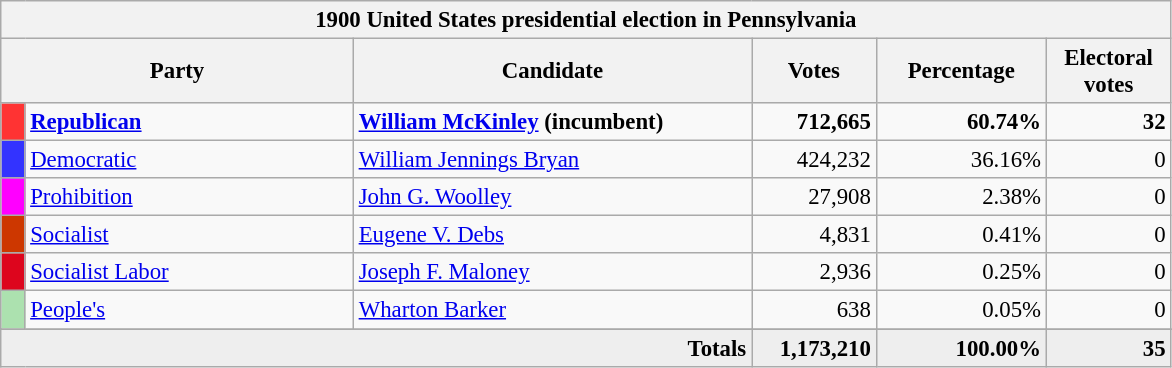<table class="wikitable" style="font-size: 95%;">
<tr>
<th colspan="6">1900 United States presidential election in Pennsylvania</th>
</tr>
<tr>
<th colspan="2" style="width: 15em">Party</th>
<th style="width: 17em">Candidate</th>
<th style="width: 5em">Votes</th>
<th style="width: 7em">Percentage</th>
<th style="width: 5em">Electoral votes</th>
</tr>
<tr>
<th style="background-color:#FF3333; width: 3px"></th>
<td style="width: 130px"><strong><a href='#'>Republican</a></strong></td>
<td><strong><a href='#'>William McKinley</a> (incumbent)</strong></td>
<td align="right"><strong>712,665</strong></td>
<td align="right"><strong>60.74%</strong></td>
<td align="right"><strong>32</strong></td>
</tr>
<tr>
<th style="background-color:#3333FF; width: 3px"></th>
<td style="width: 130px"><a href='#'>Democratic</a></td>
<td><a href='#'>William Jennings Bryan</a></td>
<td align="right">424,232</td>
<td align="right">36.16%</td>
<td align="right">0</td>
</tr>
<tr>
<th style="background-color:#FF00FF; width: 3px"></th>
<td style="width: 130px"><a href='#'>Prohibition</a></td>
<td><a href='#'>John G. Woolley</a></td>
<td align="right">27,908</td>
<td align="right">2.38%</td>
<td align="right">0</td>
</tr>
<tr>
<th style="background-color:#CD3700; width: 3px"></th>
<td style="width: 130px"><a href='#'>Socialist</a></td>
<td><a href='#'>Eugene V. Debs</a></td>
<td align="right">4,831</td>
<td align="right">0.41%</td>
<td align="right">0</td>
</tr>
<tr>
<th style="background-color:#DD051D; width: 3px"></th>
<td style="width: 130px"><a href='#'>Socialist Labor</a></td>
<td><a href='#'>Joseph F. Maloney</a></td>
<td align="right">2,936</td>
<td align="right">0.25%</td>
<td align="right">0</td>
</tr>
<tr>
<th style="background-color:#ACE1AF; width: 3px"></th>
<td style="width: 130px"><a href='#'>People's</a></td>
<td><a href='#'>Wharton Barker</a></td>
<td align="right">638</td>
<td align="right">0.05%</td>
<td align="right">0</td>
</tr>
<tr>
</tr>
<tr bgcolor="#EEEEEE">
<td colspan="3" align="right"><strong>Totals</strong></td>
<td align="right"><strong>1,173,210</strong></td>
<td align="right"><strong>100.00%</strong></td>
<td align="right"><strong>35</strong></td>
</tr>
</table>
